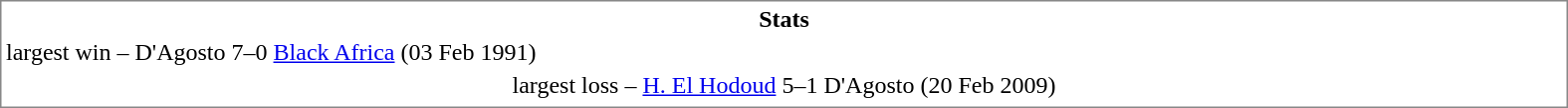<table width=1050px style="float:right; clear:right; border:1px #888 solid; margin-left:1em;">
<tr>
<td align=center><strong>Stats</strong></td>
</tr>
<tr>
<td> largest win – D'Agosto  7–0  <a href='#'>Black Africa</a> (03 Feb 1991)</td>
</tr>
<tr>
<td align=center>largest loss – <a href='#'>H. El Hodoud</a>  5–1  D'Agosto (20 Feb 2009)</td>
</tr>
<tr>
</tr>
</table>
